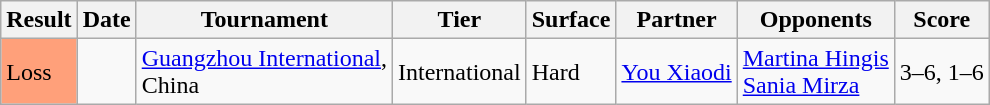<table class=wikitable style>
<tr>
<th>Result</th>
<th>Date</th>
<th>Tournament</th>
<th>Tier</th>
<th>Surface</th>
<th>Partner</th>
<th>Opponents</th>
<th>Score</th>
</tr>
<tr>
<td style="background:#ffa07a;">Loss</td>
<td><a href='#'></a></td>
<td><a href='#'>Guangzhou International</a>,<br>China</td>
<td>International</td>
<td>Hard</td>
<td> <a href='#'>You Xiaodi</a></td>
<td> <a href='#'>Martina Hingis</a> <br>  <a href='#'>Sania Mirza</a></td>
<td>3–6, 1–6</td>
</tr>
</table>
